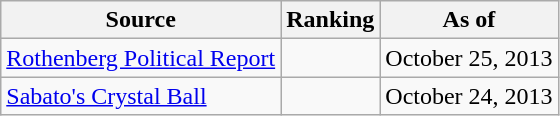<table class="wikitable" style="text-align:center">
<tr>
<th>Source</th>
<th>Ranking</th>
<th>As of</th>
</tr>
<tr>
<td align=left><a href='#'>Rothenberg Political Report</a></td>
<td></td>
<td>October 25, 2013</td>
</tr>
<tr>
<td align=left><a href='#'>Sabato's Crystal Ball</a></td>
<td></td>
<td>October 24, 2013</td>
</tr>
</table>
